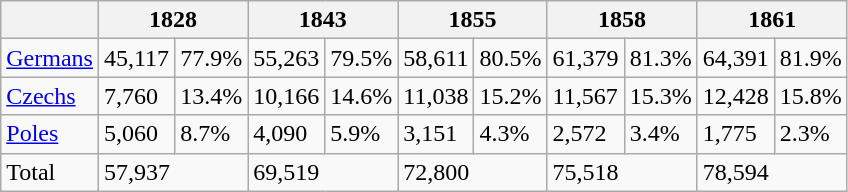<table class="wikitable">
<tr>
<th></th>
<th colspan="2">1828</th>
<th colspan="2">1843</th>
<th colspan="2">1855</th>
<th colspan="2">1858</th>
<th colspan="2">1861</th>
</tr>
<tr>
<td><a href='#'>Germans</a></td>
<td>45,117</td>
<td>77.9%</td>
<td>55,263</td>
<td>79.5%</td>
<td>58,611</td>
<td>80.5%</td>
<td>61,379</td>
<td>81.3%</td>
<td>64,391</td>
<td>81.9%</td>
</tr>
<tr>
<td><a href='#'>Czechs</a></td>
<td>7,760</td>
<td>13.4%</td>
<td>10,166</td>
<td>14.6%</td>
<td>11,038</td>
<td>15.2%</td>
<td>11,567</td>
<td>15.3%</td>
<td>12,428</td>
<td>15.8%</td>
</tr>
<tr>
<td><a href='#'>Poles</a></td>
<td>5,060</td>
<td>8.7%</td>
<td>4,090</td>
<td>5.9%</td>
<td>3,151</td>
<td>4.3%</td>
<td>2,572</td>
<td>3.4%</td>
<td>1,775</td>
<td>2.3%</td>
</tr>
<tr>
<td>Total</td>
<td colspan="2">57,937</td>
<td colspan="2">69,519</td>
<td colspan="2">72,800</td>
<td colspan="2">75,518</td>
<td colspan="2">78,594</td>
</tr>
</table>
